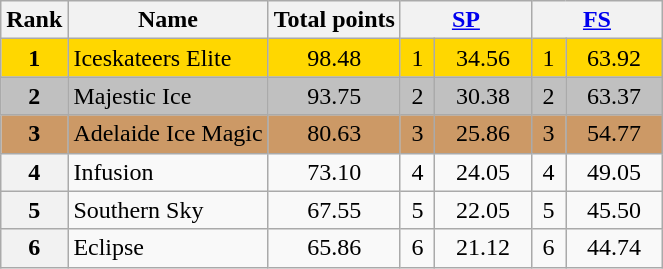<table class="wikitable sortable">
<tr>
<th>Rank</th>
<th>Name</th>
<th>Total points</th>
<th colspan="2" width="80px"><a href='#'>SP</a></th>
<th colspan="2" width="80px"><a href='#'>FS</a></th>
</tr>
<tr bgcolor="gold">
<td align="center"><strong>1</strong></td>
<td>Iceskateers Elite</td>
<td align="center">98.48</td>
<td align="center">1</td>
<td align="center">34.56</td>
<td align="center">1</td>
<td align="center">63.92</td>
</tr>
<tr bgcolor="silver">
<td align="center"><strong>2</strong></td>
<td>Majestic Ice</td>
<td align="center">93.75</td>
<td align="center">2</td>
<td align="center">30.38</td>
<td align="center">2</td>
<td align="center">63.37</td>
</tr>
<tr bgcolor="cc9966">
<td align="center"><strong>3</strong></td>
<td>Adelaide Ice Magic</td>
<td align="center">80.63</td>
<td align="center">3</td>
<td align="center">25.86</td>
<td align="center">3</td>
<td align="center">54.77</td>
</tr>
<tr>
<th>4</th>
<td>Infusion</td>
<td align="center">73.10</td>
<td align="center">4</td>
<td align="center">24.05</td>
<td align="center">4</td>
<td align="center">49.05</td>
</tr>
<tr>
<th>5</th>
<td>Southern Sky</td>
<td align="center">67.55</td>
<td align="center">5</td>
<td align="center">22.05</td>
<td align="center">5</td>
<td align="center">45.50</td>
</tr>
<tr>
<th>6</th>
<td>Eclipse</td>
<td align="center">65.86</td>
<td align="center">6</td>
<td align="center">21.12</td>
<td align="center">6</td>
<td align="center">44.74</td>
</tr>
</table>
